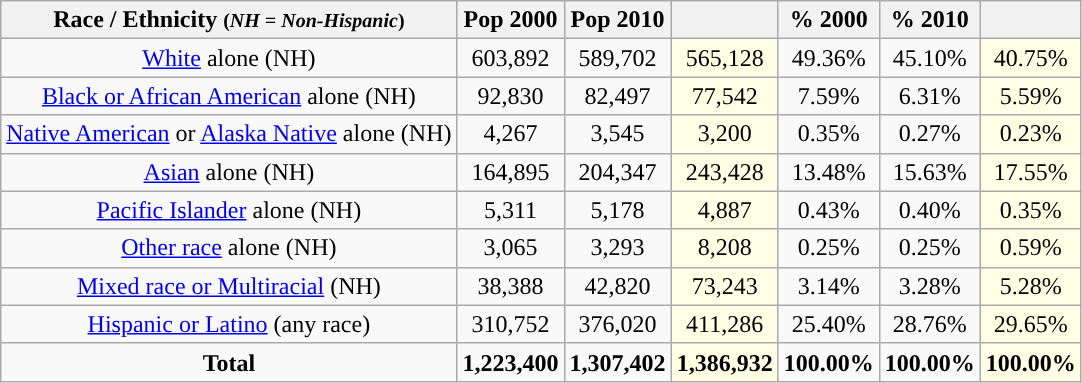<table class="wikitable" style="text-align:center;">
<tr>
<th>Race / Ethnicity <small>(<em>NH = Non-Hispanic</em>)</small></th>
<th>Pop 2000</th>
<th>Pop 2010</th>
<th></th>
<th>% 2000</th>
<th>% 2010</th>
<th></th>
</tr>
<tr>
<td><a href='#'>White</a> alone (NH)</td>
<td>603,892</td>
<td>589,702</td>
<td style='background: #ffffe6;'>565,128</td>
<td>49.36%</td>
<td>45.10%</td>
<td style='background: #ffffe6;'>40.75%</td>
</tr>
<tr>
<td><a href='#'>Black or African American</a> alone (NH)</td>
<td>92,830</td>
<td>82,497</td>
<td style='background: #ffffe6;'>77,542</td>
<td>7.59%</td>
<td>6.31%</td>
<td style='background: #ffffe6;'>5.59%</td>
</tr>
<tr>
<td><a href='#'>Native American</a> or <a href='#'>Alaska Native</a> alone (NH)</td>
<td>4,267</td>
<td>3,545</td>
<td style='background: #ffffe6;'>3,200</td>
<td>0.35%</td>
<td>0.27%</td>
<td style='background: #ffffe6;'>0.23%</td>
</tr>
<tr>
<td><a href='#'>Asian</a> alone (NH)</td>
<td>164,895</td>
<td>204,347</td>
<td style='background: #ffffe6;'>243,428</td>
<td>13.48%</td>
<td>15.63%</td>
<td style='background: #ffffe6;'>17.55%</td>
</tr>
<tr>
<td><a href='#'>Pacific Islander</a> alone (NH)</td>
<td>5,311</td>
<td>5,178</td>
<td style='background: #ffffe6;'>4,887</td>
<td>0.43%</td>
<td>0.40%</td>
<td style='background: #ffffe6;'>0.35%</td>
</tr>
<tr>
<td><a href='#'>Other race</a> alone (NH)</td>
<td>3,065</td>
<td>3,293</td>
<td style='background: #ffffe6;'>8,208</td>
<td>0.25%</td>
<td>0.25%</td>
<td style='background: #ffffe6;'>0.59%</td>
</tr>
<tr>
<td><a href='#'>Mixed race or Multiracial</a> (NH)</td>
<td>38,388</td>
<td>42,820</td>
<td style='background: #ffffe6;'>73,243</td>
<td>3.14%</td>
<td>3.28%</td>
<td style='background: #ffffe6;'>5.28%</td>
</tr>
<tr>
<td><a href='#'>Hispanic or Latino</a> (any race)</td>
<td>310,752</td>
<td>376,020</td>
<td style='background: #ffffe6;'>411,286</td>
<td>25.40%</td>
<td>28.76%</td>
<td style='background: #ffffe6;'>29.65%</td>
</tr>
<tr>
<td><strong>Total</strong></td>
<td><strong>1,223,400</strong></td>
<td><strong>1,307,402</strong></td>
<td style='background: #ffffe6;'><strong>1,386,932</strong></td>
<td><strong>100.00%</strong></td>
<td><strong>100.00%</strong></td>
<td style='background: #ffffe6;'><strong>100.00%</strong></td>
</tr>
</table>
